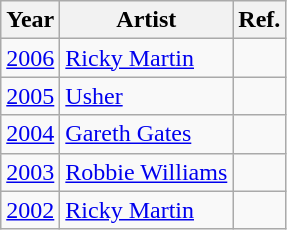<table class="wikitable">
<tr>
<th>Year</th>
<th>Artist</th>
<th>Ref.</th>
</tr>
<tr>
<td><a href='#'>2006</a></td>
<td><a href='#'>Ricky Martin</a></td>
<td></td>
</tr>
<tr>
<td><a href='#'>2005</a></td>
<td><a href='#'>Usher</a></td>
<td></td>
</tr>
<tr>
<td><a href='#'>2004</a></td>
<td><a href='#'>Gareth Gates</a></td>
<td></td>
</tr>
<tr>
<td><a href='#'>2003</a></td>
<td><a href='#'>Robbie Williams</a></td>
<td></td>
</tr>
<tr>
<td><a href='#'>2002</a></td>
<td><a href='#'>Ricky Martin</a></td>
<td></td>
</tr>
</table>
